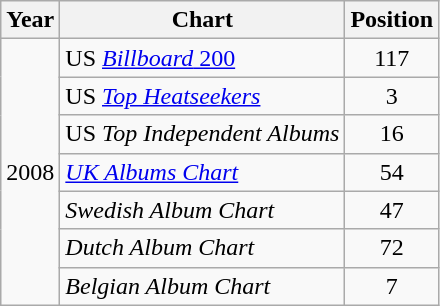<table class="wikitable">
<tr>
<th>Year</th>
<th>Chart</th>
<th>Position</th>
</tr>
<tr>
<td rowspan="7">2008</td>
<td>US <a href='#'><em>Billboard</em> 200</a></td>
<td align="center">117</td>
</tr>
<tr>
<td>US <em><a href='#'>Top Heatseekers</a></em></td>
<td align="center">3</td>
</tr>
<tr>
<td>US <em>Top Independent Albums</em></td>
<td align="center">16</td>
</tr>
<tr>
<td><em><a href='#'>UK Albums Chart</a></em></td>
<td align="center">54</td>
</tr>
<tr>
<td><em>Swedish Album Chart</em></td>
<td align="center">47</td>
</tr>
<tr>
<td><em>Dutch Album Chart</em></td>
<td align="center">72</td>
</tr>
<tr>
<td><em>Belgian Album Chart</em></td>
<td align="center">7</td>
</tr>
</table>
